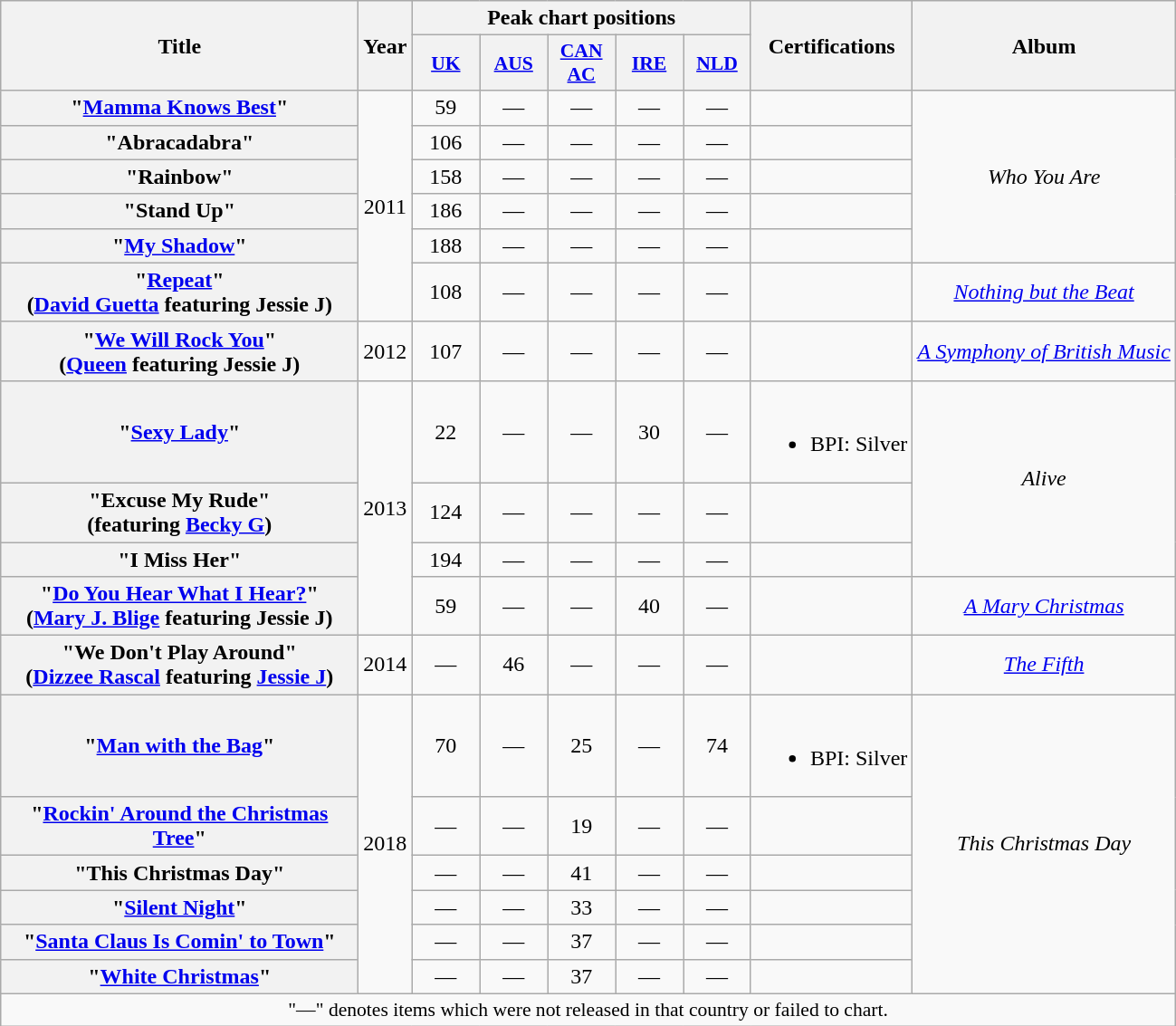<table class="wikitable plainrowheaders" style="text-align:center">
<tr>
<th scope="col" rowspan="2" style="width:16em;">Title</th>
<th scope="col" rowspan="2">Year</th>
<th scope="col" colspan="5">Peak chart positions</th>
<th scope="col" rowspan="2">Certifications</th>
<th scope="col" rowspan="2">Album</th>
</tr>
<tr>
<th scope="col" style="width:3em;font-size:90%;"><a href='#'>UK</a><br></th>
<th scope="col" style="width:3em;font-size:90%;"><a href='#'>AUS</a><br></th>
<th scope="col" style="width:3em;font-size:90%;"><a href='#'>CAN<br>AC</a><br></th>
<th scope="col" style="width:3em;font-size:90%;"><a href='#'>IRE</a><br></th>
<th scope="col" style="width:3em;font-size:90%;"><a href='#'>NLD</a><br></th>
</tr>
<tr>
<th scope="row">"<a href='#'>Mamma Knows Best</a>"</th>
<td rowspan="6">2011</td>
<td>59</td>
<td>—</td>
<td>—</td>
<td>—</td>
<td>—</td>
<td></td>
<td rowspan="5"><em>Who You Are</em></td>
</tr>
<tr>
<th scope="row">"Abracadabra"</th>
<td>106</td>
<td>—</td>
<td>—</td>
<td>—</td>
<td>—</td>
<td></td>
</tr>
<tr>
<th scope="row">"Rainbow"</th>
<td>158</td>
<td>—</td>
<td>—</td>
<td>—</td>
<td>—</td>
<td></td>
</tr>
<tr>
<th scope="row">"Stand Up"</th>
<td>186</td>
<td>—</td>
<td>—</td>
<td>—</td>
<td>—</td>
<td></td>
</tr>
<tr>
<th scope="row">"<a href='#'>My Shadow</a>"</th>
<td>188</td>
<td>—</td>
<td>—</td>
<td>—</td>
<td>—</td>
<td></td>
</tr>
<tr>
<th scope="row">"<a href='#'>Repeat</a>"<br><span>(<a href='#'>David Guetta</a> featuring Jessie J)</span></th>
<td>108</td>
<td>—</td>
<td>—</td>
<td>—</td>
<td>—</td>
<td></td>
<td><em><a href='#'>Nothing but the Beat</a></em></td>
</tr>
<tr>
<th scope="row">"<a href='#'>We Will Rock You</a>"<br><span>(<a href='#'>Queen</a> featuring Jessie J)</span></th>
<td>2012</td>
<td>107</td>
<td>—</td>
<td>—</td>
<td>—</td>
<td>—</td>
<td></td>
<td><em><a href='#'>A Symphony of British Music</a></em></td>
</tr>
<tr>
<th scope="row">"<a href='#'>Sexy Lady</a>"</th>
<td rowspan="4">2013</td>
<td>22</td>
<td>—</td>
<td>—</td>
<td>30</td>
<td>—</td>
<td><br><ul><li>BPI: Silver</li></ul></td>
<td rowspan="3"><em>Alive</em></td>
</tr>
<tr>
<th scope="row">"Excuse My Rude"<br><span>(featuring <a href='#'>Becky G</a>)</span></th>
<td>124</td>
<td>—</td>
<td>—</td>
<td>—</td>
<td>—</td>
<td></td>
</tr>
<tr>
<th scope="row">"I Miss Her"</th>
<td>194</td>
<td>—</td>
<td>—</td>
<td>—</td>
<td>—</td>
<td></td>
</tr>
<tr>
<th scope="row">"<a href='#'>Do You Hear What I Hear?</a>"<br><span>(<a href='#'>Mary J. Blige</a> featuring Jessie J)</span></th>
<td>59</td>
<td>—</td>
<td>—</td>
<td>40</td>
<td>—</td>
<td></td>
<td><em><a href='#'>A Mary Christmas</a></em></td>
</tr>
<tr>
<th scope="row">"We Don't Play Around"<br><span>(<a href='#'>Dizzee Rascal</a> featuring <a href='#'>Jessie J</a>)</span></th>
<td>2014</td>
<td>—</td>
<td>46</td>
<td>—</td>
<td>—</td>
<td>—</td>
<td></td>
<td><em><a href='#'>The Fifth</a></em></td>
</tr>
<tr>
<th scope="row">"<a href='#'>Man with the Bag</a>"</th>
<td rowspan="6">2018</td>
<td>70</td>
<td>—</td>
<td>25</td>
<td>—</td>
<td>74</td>
<td><br><ul><li>BPI: Silver</li></ul></td>
<td rowspan="6"><em>This Christmas Day</em></td>
</tr>
<tr>
<th scope="row">"<a href='#'>Rockin' Around the Christmas Tree</a>"</th>
<td>—</td>
<td>—</td>
<td>19</td>
<td>—</td>
<td>—</td>
<td></td>
</tr>
<tr>
<th scope="row">"This Christmas Day"</th>
<td>—</td>
<td>—</td>
<td>41</td>
<td>—</td>
<td>—</td>
<td></td>
</tr>
<tr>
<th scope="row">"<a href='#'>Silent Night</a>"</th>
<td>—</td>
<td>—</td>
<td>33</td>
<td>—</td>
<td>—</td>
<td></td>
</tr>
<tr>
<th scope="row">"<a href='#'>Santa Claus Is Comin' to Town</a>"</th>
<td>—</td>
<td>—</td>
<td>37</td>
<td>—</td>
<td>—</td>
<td></td>
</tr>
<tr>
<th scope="row">"<a href='#'>White Christmas</a>"</th>
<td>—</td>
<td>—</td>
<td>37</td>
<td>—</td>
<td>—</td>
<td></td>
</tr>
<tr>
<td colspan="9" style="font-size:90%">"—" denotes items which were not released in that country or failed to chart.</td>
</tr>
</table>
